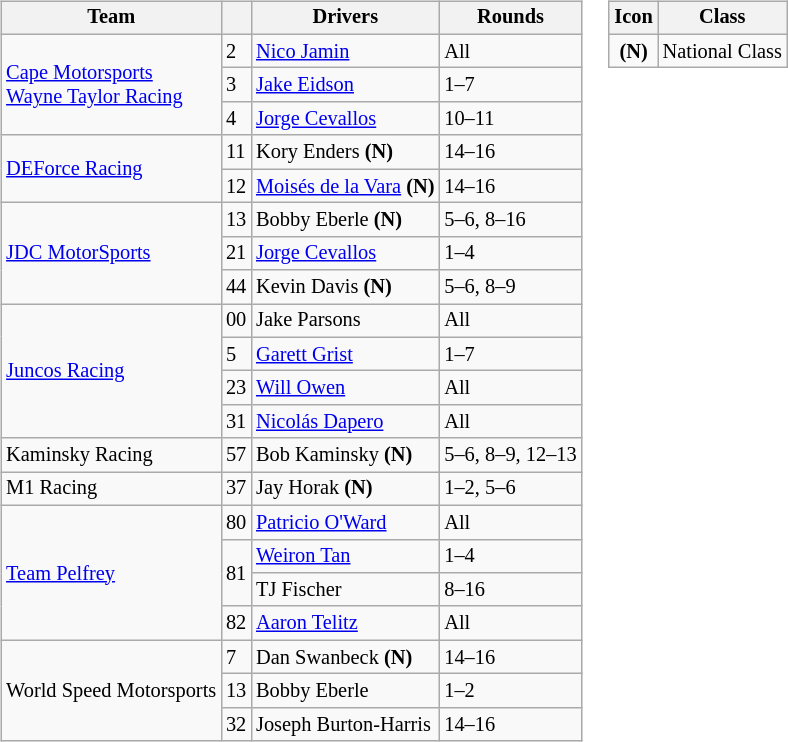<table>
<tr>
<td><br><table class="wikitable" style="font-size:85%;">
<tr>
<th>Team</th>
<th></th>
<th>Drivers</th>
<th>Rounds</th>
</tr>
<tr>
<td rowspan=3><a href='#'>Cape Motorsports</a> <br> <a href='#'>Wayne Taylor Racing</a></td>
<td>2</td>
<td> <a href='#'>Nico Jamin</a></td>
<td>All</td>
</tr>
<tr>
<td>3</td>
<td> <a href='#'>Jake Eidson</a></td>
<td>1–7</td>
</tr>
<tr>
<td>4</td>
<td> <a href='#'>Jorge Cevallos</a></td>
<td>10–11</td>
</tr>
<tr>
<td rowspan=2><a href='#'>DEForce Racing</a></td>
<td>11</td>
<td> Kory Enders <strong>(N)</strong></td>
<td>14–16</td>
</tr>
<tr>
<td>12</td>
<td> <a href='#'>Moisés de la Vara</a> <strong>(N)</strong></td>
<td>14–16</td>
</tr>
<tr>
<td rowspan=3><a href='#'>JDC MotorSports</a></td>
<td>13</td>
<td> Bobby Eberle <strong>(N)</strong></td>
<td>5–6, 8–16</td>
</tr>
<tr>
<td>21</td>
<td> <a href='#'>Jorge Cevallos</a></td>
<td>1–4</td>
</tr>
<tr>
<td>44</td>
<td> Kevin Davis <strong>(N)</strong></td>
<td>5–6, 8–9</td>
</tr>
<tr>
<td rowspan=4><a href='#'>Juncos Racing</a></td>
<td>00</td>
<td> Jake Parsons</td>
<td>All</td>
</tr>
<tr>
<td>5</td>
<td> <a href='#'>Garett Grist</a></td>
<td>1–7</td>
</tr>
<tr>
<td>23</td>
<td> <a href='#'>Will Owen</a></td>
<td>All</td>
</tr>
<tr>
<td>31</td>
<td> <a href='#'>Nicolás Dapero</a></td>
<td>All</td>
</tr>
<tr>
<td rowspan=1>Kaminsky Racing</td>
<td>57</td>
<td> Bob Kaminsky <strong>(N)</strong></td>
<td>5–6, 8–9, 12–13</td>
</tr>
<tr>
<td rowspan=1>M1 Racing</td>
<td>37</td>
<td> Jay Horak <strong>(N)</strong></td>
<td>1–2, 5–6</td>
</tr>
<tr>
<td rowspan=4><a href='#'>Team Pelfrey</a></td>
<td>80</td>
<td> <a href='#'>Patricio O'Ward</a></td>
<td>All</td>
</tr>
<tr>
<td rowspan=2>81</td>
<td> <a href='#'>Weiron Tan</a></td>
<td>1–4</td>
</tr>
<tr>
<td> TJ Fischer</td>
<td>8–16</td>
</tr>
<tr>
<td>82</td>
<td> <a href='#'>Aaron Telitz</a></td>
<td>All</td>
</tr>
<tr>
<td rowspan=3>World Speed Motorsports</td>
<td>7</td>
<td> Dan Swanbeck <strong>(N)</strong></td>
<td>14–16</td>
</tr>
<tr>
<td>13</td>
<td> Bobby Eberle</td>
<td>1–2</td>
</tr>
<tr>
<td>32</td>
<td> Joseph Burton-Harris</td>
<td>14–16</td>
</tr>
</table>
</td>
<td valign="top"><br><table class="wikitable" style="font-size: 85%;">
<tr>
<th>Icon</th>
<th>Class</th>
</tr>
<tr>
<td align=center><strong>(N)</strong></td>
<td>National Class</td>
</tr>
</table>
</td>
</tr>
</table>
